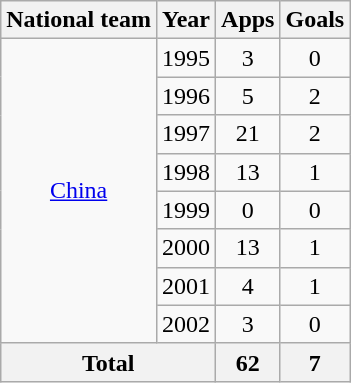<table class="wikitable" style="text-align:center">
<tr>
<th>National team</th>
<th>Year</th>
<th>Apps</th>
<th>Goals</th>
</tr>
<tr>
<td rowspan="8"><a href='#'>China</a></td>
<td>1995</td>
<td>3</td>
<td>0</td>
</tr>
<tr>
<td>1996</td>
<td>5</td>
<td>2</td>
</tr>
<tr>
<td>1997</td>
<td>21</td>
<td>2</td>
</tr>
<tr>
<td>1998</td>
<td>13</td>
<td>1</td>
</tr>
<tr>
<td>1999</td>
<td>0</td>
<td>0</td>
</tr>
<tr>
<td>2000</td>
<td>13</td>
<td>1</td>
</tr>
<tr>
<td>2001</td>
<td>4</td>
<td>1</td>
</tr>
<tr>
<td>2002</td>
<td>3</td>
<td>0</td>
</tr>
<tr>
<th colspan="2">Total</th>
<th>62</th>
<th>7</th>
</tr>
</table>
